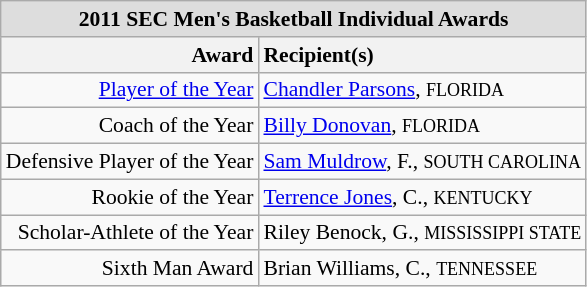<table class="wikitable" style="white-space:nowrap; font-size:90%;">
<tr>
<td colspan="7" style="text-align:center; background:#ddd;"><strong>2011 SEC Men's Basketball Individual Awards</strong></td>
</tr>
<tr>
<th style="text-align:right;">Award</th>
<th style="text-align:left;">Recipient(s)</th>
</tr>
<tr>
<td style="text-align:right;"><a href='#'>Player of the Year</a></td>
<td style="text-align:left;"><a href='#'>Chandler Parsons</a>, <small>FLORIDA</small></td>
</tr>
<tr>
<td style="text-align:right;">Coach of the Year</td>
<td style="text-align:left;"><a href='#'>Billy Donovan</a>, <small>FLORIDA</small></td>
</tr>
<tr>
<td style="text-align:right;">Defensive Player of the Year</td>
<td style="text-align:left;"><a href='#'>Sam Muldrow</a>, F., <small>SOUTH CAROLINA</small></td>
</tr>
<tr>
<td style="text-align:right;">Rookie of the Year</td>
<td style="text-align:left;"><a href='#'>Terrence Jones</a>, C., <small>KENTUCKY</small></td>
</tr>
<tr>
<td style="text-align:right;">Scholar-Athlete of the Year</td>
<td style="text-align:left;">Riley Benock, G., <small>MISSISSIPPI STATE</small></td>
</tr>
<tr>
<td style="text-align:right;">Sixth Man Award</td>
<td style="text-align:left;">Brian Williams, C., <small>TENNESSEE</small></td>
</tr>
</table>
